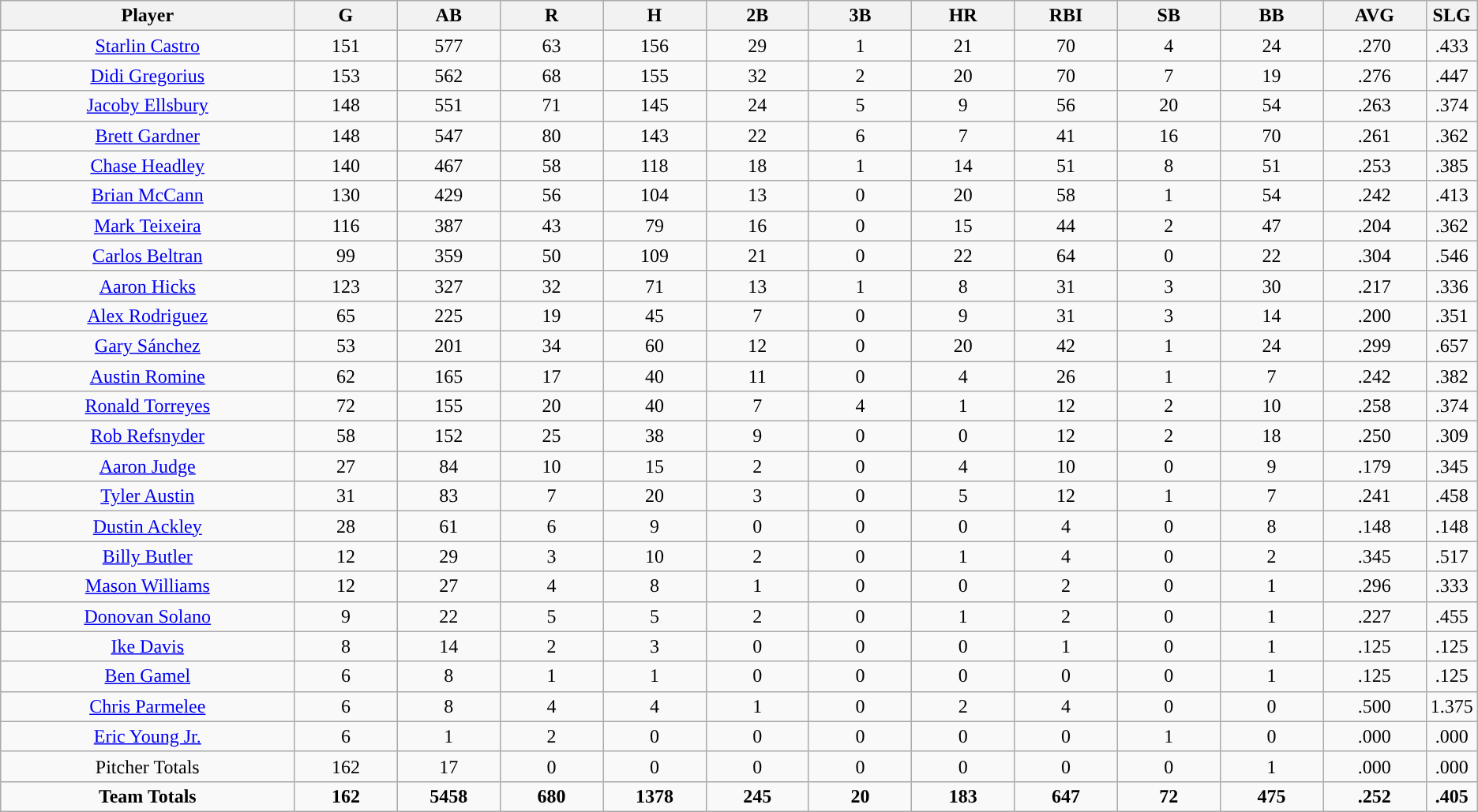<table class=wikitable style="text-align:center">
<tr>
<th bgcolor=#DDDDFF; width="20%">Player</th>
<th bgcolor=#DDDDFF; width="7%">G</th>
<th bgcolor=#DDDDFF; width="7%">AB</th>
<th bgcolor=#DDDDFF; width="7%">R</th>
<th bgcolor=#DDDDFF; width="7%">H</th>
<th bgcolor=#DDDDFF; width="7%">2B</th>
<th bgcolor=#DDDDFF; width="7%">3B</th>
<th bgcolor=#DDDDFF; width="7%'">HR</th>
<th bgcolor=#DDDDFF; width="7%">RBI</th>
<th bgcolor=#DDDDFF; width="7%">SB</th>
<th bgcolor=#DDDDFF; width="7%">BB</th>
<th bgcolor=#DDDDFF; width="7%">AVG</th>
<th bgcolor=#DDDDFF; width="7%">SLG</th>
</tr>
<tr>
<td><a href='#'>Starlin Castro</a></td>
<td>151</td>
<td>577</td>
<td>63</td>
<td>156</td>
<td>29</td>
<td>1</td>
<td>21</td>
<td>70</td>
<td>4</td>
<td>24</td>
<td>.270</td>
<td>.433</td>
</tr>
<tr>
<td><a href='#'>Didi Gregorius</a></td>
<td>153</td>
<td>562</td>
<td>68</td>
<td>155</td>
<td>32</td>
<td>2</td>
<td>20</td>
<td>70</td>
<td>7</td>
<td>19</td>
<td>.276</td>
<td>.447</td>
</tr>
<tr>
<td><a href='#'>Jacoby Ellsbury</a></td>
<td>148</td>
<td>551</td>
<td>71</td>
<td>145</td>
<td>24</td>
<td>5</td>
<td>9</td>
<td>56</td>
<td>20</td>
<td>54</td>
<td>.263</td>
<td>.374</td>
</tr>
<tr>
<td><a href='#'>Brett Gardner</a></td>
<td>148</td>
<td>547</td>
<td>80</td>
<td>143</td>
<td>22</td>
<td>6</td>
<td>7</td>
<td>41</td>
<td>16</td>
<td>70</td>
<td>.261</td>
<td>.362</td>
</tr>
<tr>
<td><a href='#'>Chase Headley</a></td>
<td>140</td>
<td>467</td>
<td>58</td>
<td>118</td>
<td>18</td>
<td>1</td>
<td>14</td>
<td>51</td>
<td>8</td>
<td>51</td>
<td>.253</td>
<td>.385</td>
</tr>
<tr>
<td><a href='#'>Brian McCann</a></td>
<td>130</td>
<td>429</td>
<td>56</td>
<td>104</td>
<td>13</td>
<td>0</td>
<td>20</td>
<td>58</td>
<td>1</td>
<td>54</td>
<td>.242</td>
<td>.413</td>
</tr>
<tr>
<td><a href='#'>Mark Teixeira</a></td>
<td>116</td>
<td>387</td>
<td>43</td>
<td>79</td>
<td>16</td>
<td>0</td>
<td>15</td>
<td>44</td>
<td>2</td>
<td>47</td>
<td>.204</td>
<td>.362</td>
</tr>
<tr>
<td><a href='#'>Carlos Beltran</a></td>
<td>99</td>
<td>359</td>
<td>50</td>
<td>109</td>
<td>21</td>
<td>0</td>
<td>22</td>
<td>64</td>
<td>0</td>
<td>22</td>
<td>.304</td>
<td>.546</td>
</tr>
<tr>
<td><a href='#'>Aaron Hicks</a></td>
<td>123</td>
<td>327</td>
<td>32</td>
<td>71</td>
<td>13</td>
<td>1</td>
<td>8</td>
<td>31</td>
<td>3</td>
<td>30</td>
<td>.217</td>
<td>.336</td>
</tr>
<tr>
<td><a href='#'>Alex Rodriguez</a></td>
<td>65</td>
<td>225</td>
<td>19</td>
<td>45</td>
<td>7</td>
<td>0</td>
<td>9</td>
<td>31</td>
<td>3</td>
<td>14</td>
<td>.200</td>
<td>.351</td>
</tr>
<tr>
<td><a href='#'>Gary Sánchez</a></td>
<td>53</td>
<td>201</td>
<td>34</td>
<td>60</td>
<td>12</td>
<td>0</td>
<td>20</td>
<td>42</td>
<td>1</td>
<td>24</td>
<td>.299</td>
<td>.657</td>
</tr>
<tr>
<td><a href='#'>Austin Romine</a></td>
<td>62</td>
<td>165</td>
<td>17</td>
<td>40</td>
<td>11</td>
<td>0</td>
<td>4</td>
<td>26</td>
<td>1</td>
<td>7</td>
<td>.242</td>
<td>.382</td>
</tr>
<tr>
<td><a href='#'>Ronald Torreyes</a></td>
<td>72</td>
<td>155</td>
<td>20</td>
<td>40</td>
<td>7</td>
<td>4</td>
<td>1</td>
<td>12</td>
<td>2</td>
<td>10</td>
<td>.258</td>
<td>.374</td>
</tr>
<tr>
<td><a href='#'>Rob Refsnyder</a></td>
<td>58</td>
<td>152</td>
<td>25</td>
<td>38</td>
<td>9</td>
<td>0</td>
<td>0</td>
<td>12</td>
<td>2</td>
<td>18</td>
<td>.250</td>
<td>.309</td>
</tr>
<tr>
<td><a href='#'>Aaron Judge</a></td>
<td>27</td>
<td>84</td>
<td>10</td>
<td>15</td>
<td>2</td>
<td>0</td>
<td>4</td>
<td>10</td>
<td>0</td>
<td>9</td>
<td>.179</td>
<td>.345</td>
</tr>
<tr>
<td><a href='#'>Tyler Austin</a></td>
<td>31</td>
<td>83</td>
<td>7</td>
<td>20</td>
<td>3</td>
<td>0</td>
<td>5</td>
<td>12</td>
<td>1</td>
<td>7</td>
<td>.241</td>
<td>.458</td>
</tr>
<tr>
<td><a href='#'>Dustin Ackley</a></td>
<td>28</td>
<td>61</td>
<td>6</td>
<td>9</td>
<td>0</td>
<td>0</td>
<td>0</td>
<td>4</td>
<td>0</td>
<td>8</td>
<td>.148</td>
<td>.148</td>
</tr>
<tr>
<td><a href='#'>Billy Butler</a></td>
<td>12</td>
<td>29</td>
<td>3</td>
<td>10</td>
<td>2</td>
<td>0</td>
<td>1</td>
<td>4</td>
<td>0</td>
<td>2</td>
<td>.345</td>
<td>.517</td>
</tr>
<tr>
<td><a href='#'>Mason Williams</a></td>
<td>12</td>
<td>27</td>
<td>4</td>
<td>8</td>
<td>1</td>
<td>0</td>
<td>0</td>
<td>2</td>
<td>0</td>
<td>1</td>
<td>.296</td>
<td>.333</td>
</tr>
<tr>
<td><a href='#'>Donovan Solano</a></td>
<td>9</td>
<td>22</td>
<td>5</td>
<td>5</td>
<td>2</td>
<td>0</td>
<td>1</td>
<td>2</td>
<td>0</td>
<td>1</td>
<td>.227</td>
<td>.455</td>
</tr>
<tr>
<td><a href='#'>Ike Davis</a></td>
<td>8</td>
<td>14</td>
<td>2</td>
<td>3</td>
<td>0</td>
<td>0</td>
<td>0</td>
<td>1</td>
<td>0</td>
<td>1</td>
<td>.125</td>
<td>.125</td>
</tr>
<tr>
<td><a href='#'>Ben Gamel</a></td>
<td>6</td>
<td>8</td>
<td>1</td>
<td>1</td>
<td>0</td>
<td>0</td>
<td>0</td>
<td>0</td>
<td>0</td>
<td>1</td>
<td>.125</td>
<td>.125</td>
</tr>
<tr>
<td><a href='#'>Chris Parmelee</a></td>
<td>6</td>
<td>8</td>
<td>4</td>
<td>4</td>
<td>1</td>
<td>0</td>
<td>2</td>
<td>4</td>
<td>0</td>
<td>0</td>
<td>.500</td>
<td>1.375</td>
</tr>
<tr>
<td><a href='#'>Eric Young Jr.</a></td>
<td>6</td>
<td>1</td>
<td>2</td>
<td>0</td>
<td>0</td>
<td>0</td>
<td>0</td>
<td>0</td>
<td>1</td>
<td>0</td>
<td>.000</td>
<td>.000</td>
</tr>
<tr>
<td>Pitcher Totals</td>
<td>162</td>
<td>17</td>
<td>0</td>
<td>0</td>
<td>0</td>
<td>0</td>
<td>0</td>
<td>0</td>
<td>0</td>
<td>1</td>
<td>.000</td>
<td>.000</td>
</tr>
<tr>
<td><strong>Team Totals</strong></td>
<td><strong>162</strong></td>
<td><strong>5458</strong></td>
<td><strong>680</strong></td>
<td><strong>1378</strong></td>
<td><strong>245</strong></td>
<td><strong>20</strong></td>
<td><strong>183</strong></td>
<td><strong>647</strong></td>
<td><strong>72</strong></td>
<td><strong>475</strong></td>
<td><strong>.252</strong></td>
<td><strong>.405</strong></td>
</tr>
</table>
